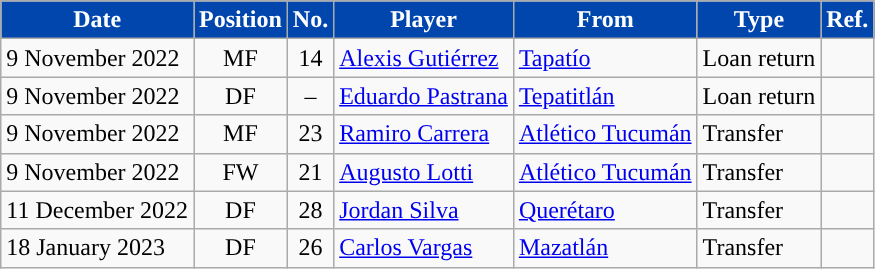<table class="wikitable plainrowheaders sortable">
<tr>
<th style="background:#0046AD; color:#FFFFFF; ">Date</th>
<th style="background:#0046AD; color:#FFFFFF; ">Position</th>
<th style="background:#0046AD; color:#FFFFFF; ">No.</th>
<th style="background:#0046AD; color:#FFFFFF; ">Player</th>
<th style="background:#0046AD; color:#FFFFFF; ">From</th>
<th style="background:#0046AD; color:#FFFFFF; ">Type</th>
<th style="background:#0046AD; color:#FFFFFF; ">Ref.</th>
</tr>
<tr>
<td>9 November 2022</td>
<td style="text-align:center;">MF</td>
<td style="text-align:center;">14</td>
<td style="text-align:left;"> <a href='#'>Alexis Gutiérrez</a></td>
<td style="text-align:left;"> <a href='#'>Tapatío</a></td>
<td>Loan return</td>
<td></td>
</tr>
<tr>
<td>9 November 2022</td>
<td style="text-align:center;">DF</td>
<td style="text-align:center;">–</td>
<td style="text-align:left;"> <a href='#'>Eduardo Pastrana</a></td>
<td style="text-align:left;"> <a href='#'>Tepatitlán</a></td>
<td>Loan return</td>
<td></td>
</tr>
<tr>
<td>9 November 2022</td>
<td style="text-align:center;">MF</td>
<td style="text-align:center;">23</td>
<td style="text-align:left;"> <a href='#'>Ramiro Carrera</a></td>
<td style="text-align:left;"> <a href='#'>Atlético Tucumán</a></td>
<td>Transfer</td>
<td></td>
</tr>
<tr>
<td>9 November 2022</td>
<td style="text-align:center;">FW</td>
<td style="text-align:center;">21</td>
<td style="text-align:left;"> <a href='#'>Augusto Lotti</a></td>
<td style="text-align:left;"> <a href='#'>Atlético Tucumán</a></td>
<td>Transfer</td>
<td></td>
</tr>
<tr>
<td>11 December 2022</td>
<td style="text-align:center;">DF</td>
<td style="text-align:center;">28</td>
<td style="text-align:left;"> <a href='#'>Jordan Silva</a></td>
<td style="text-align:left;"> <a href='#'>Querétaro</a></td>
<td>Transfer</td>
<td></td>
</tr>
<tr>
<td>18 January 2023</td>
<td style="text-align:center;">DF</td>
<td style="text-align:center;">26</td>
<td style="text-align:left;"> <a href='#'>Carlos Vargas</a></td>
<td style="text-align:left;"> <a href='#'>Mazatlán</a></td>
<td>Transfer</td>
<td></td>
</tr>
</table>
